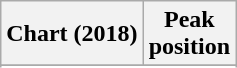<table class="wikitable sortable plainrowheaders" style="text-align:center">
<tr>
<th scope="col">Chart (2018)</th>
<th scope="col">Peak<br>position</th>
</tr>
<tr>
</tr>
<tr>
</tr>
<tr>
</tr>
<tr>
</tr>
<tr>
</tr>
<tr>
</tr>
<tr>
</tr>
<tr>
</tr>
<tr>
</tr>
<tr>
</tr>
<tr>
</tr>
<tr>
</tr>
<tr>
</tr>
</table>
